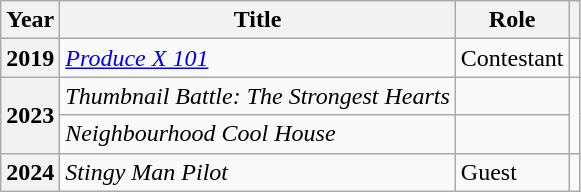<table class="wikitable plainrowheaders sortable">
<tr>
<th scope="col">Year</th>
<th scope="col">Title</th>
<th scope="col">Role</th>
<th scope="col" class="unsortable"></th>
</tr>
<tr>
<th scope="row">2019</th>
<td><em><a href='#'>Produce X 101</a></em></td>
<td>Contestant</td>
<td style="text-align:center"></td>
</tr>
<tr>
<th scope="row" rowspan="2">2023</th>
<td><em>Thumbnail Battle: The Strongest Hearts</em></td>
<td></td>
<td style="text-align:center" rowspan="2"></td>
</tr>
<tr>
<td><em>Neighbourhood Cool House</em></td>
<td></td>
</tr>
<tr>
<th scope="row">2024</th>
<td><em>Stingy Man Pilot</em></td>
<td>Guest</td>
<td style="text-align:center"></td>
</tr>
</table>
